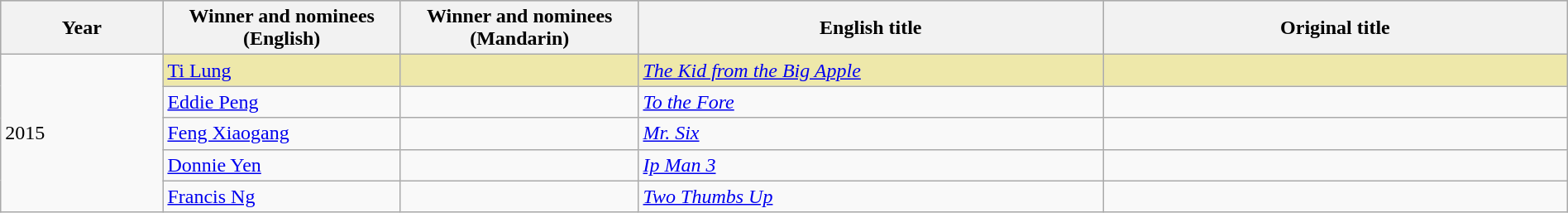<table class="wikitable" style="width:100%;">
<tr style="background:#BEBEBE">
<th width="100"><strong>Year</strong></th>
<th width="150"><strong>Winner and nominees<br>(English)</strong></th>
<th width="150"><strong>Winner and nominees<br>(Mandarin)</strong></th>
<th width="300"><strong>English title</strong></th>
<th width="300"><strong>Original title</strong></th>
</tr>
<tr>
<td rowspan="5">2015</td>
<td style="background:#EEE8AA;"><a href='#'>Ti Lung</a></td>
<td style="background:#EEE8AA;"></td>
<td style="background:#EEE8AA;"><em><a href='#'>The Kid from the Big Apple</a></em></td>
<td style="background:#EEE8AA;"></td>
</tr>
<tr>
<td><a href='#'>Eddie Peng</a></td>
<td></td>
<td><em><a href='#'>To the Fore</a></em></td>
<td></td>
</tr>
<tr>
<td><a href='#'>Feng Xiaogang</a></td>
<td></td>
<td><em><a href='#'>Mr. Six</a></em></td>
<td></td>
</tr>
<tr>
<td><a href='#'>Donnie Yen</a></td>
<td></td>
<td><em><a href='#'>Ip Man 3</a></em></td>
<td></td>
</tr>
<tr>
<td><a href='#'>Francis Ng</a></td>
<td></td>
<td><em><a href='#'>Two Thumbs Up</a></em></td>
<td></td>
</tr>
</table>
